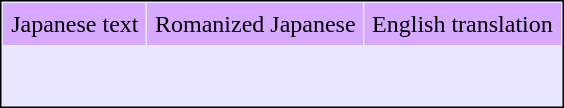<table align=center cellpadding="5" cellspacing="1" style="border:1px solid black; background-color:#e7e8ff;">
<tr align=center bgcolor=#d7a8ff>
<td>Japanese text</td>
<td>Romanized Japanese</td>
<td>English translation</td>
</tr>
<tr valign=top>
<td><br></td>
<td><br></td>
<td><br></td>
</tr>
<tr>
<td colspan=2></td>
</tr>
</table>
